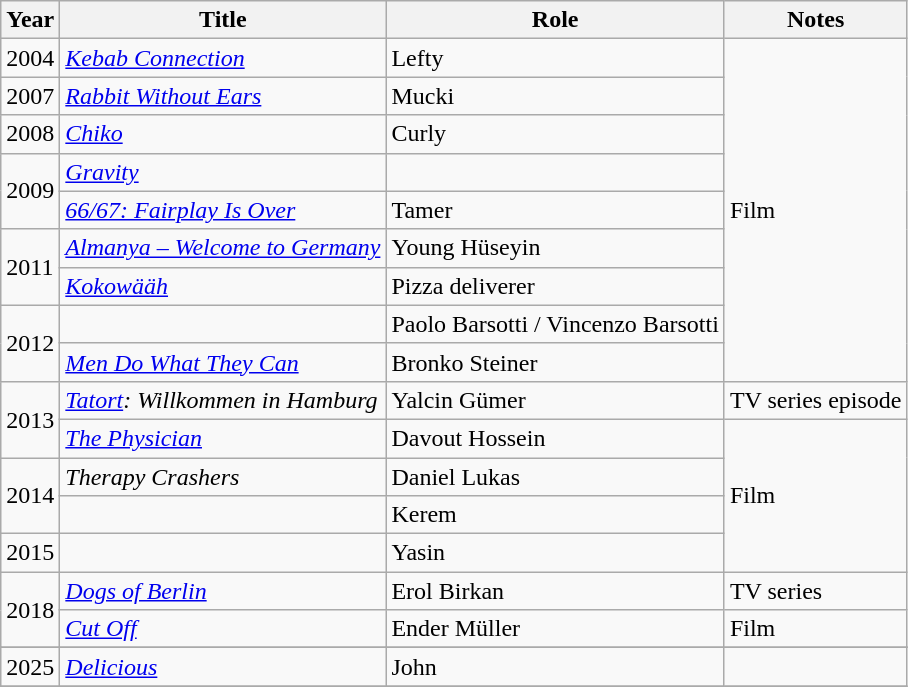<table class="wikitable sortable">
<tr>
<th>Year</th>
<th>Title</th>
<th>Role</th>
<th class="unsortable">Notes</th>
</tr>
<tr>
<td>2004</td>
<td><em><a href='#'>Kebab Connection</a></em></td>
<td>Lefty</td>
<td rowspan="9">Film</td>
</tr>
<tr>
<td>2007</td>
<td><em><a href='#'>Rabbit Without Ears</a></em></td>
<td>Mucki</td>
</tr>
<tr>
<td>2008</td>
<td><em><a href='#'>Chiko</a></em></td>
<td>Curly</td>
</tr>
<tr>
<td rowspan="2">2009</td>
<td><em><a href='#'>Gravity</a></em></td>
<td></td>
</tr>
<tr>
<td><em><a href='#'>66/67: Fairplay Is Over</a></em></td>
<td>Tamer</td>
</tr>
<tr>
<td rowspan="2">2011</td>
<td><em><a href='#'>Almanya – Welcome to Germany</a></em></td>
<td>Young Hüseyin</td>
</tr>
<tr>
<td><em><a href='#'>Kokowääh</a></em></td>
<td>Pizza deliverer</td>
</tr>
<tr>
<td rowspan="2">2012</td>
<td><em></em></td>
<td>Paolo Barsotti / Vincenzo Barsotti</td>
</tr>
<tr>
<td><em><a href='#'>Men Do What They Can</a></em></td>
<td>Bronko Steiner</td>
</tr>
<tr>
<td rowspan="2">2013</td>
<td><em><a href='#'>Tatort</a>: Willkommen in Hamburg</em></td>
<td>Yalcin Gümer</td>
<td>TV series episode</td>
</tr>
<tr>
<td><em><a href='#'>The Physician</a></em></td>
<td>Davout Hossein</td>
<td rowspan="4">Film</td>
</tr>
<tr>
<td rowspan="2">2014</td>
<td><em>Therapy Crashers</em></td>
<td>Daniel Lukas</td>
</tr>
<tr>
<td><em></em></td>
<td>Kerem</td>
</tr>
<tr>
<td>2015</td>
<td><em></em></td>
<td>Yasin</td>
</tr>
<tr>
<td rowspan="2">2018</td>
<td><em><a href='#'>Dogs of Berlin</a></em></td>
<td>Erol Birkan</td>
<td>TV series</td>
</tr>
<tr>
<td><em><a href='#'>Cut Off</a></em></td>
<td>Ender Müller</td>
<td>Film</td>
</tr>
<tr>
</tr>
<tr>
<td>2025</td>
<td><em><a href='#'>Delicious</a></em></td>
<td>John</td>
<td></td>
</tr>
<tr>
</tr>
</table>
